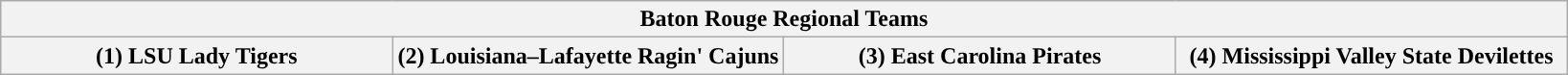<table class="wikitable">
<tr>
<th colspan=4>Baton Rouge Regional Teams</th>
</tr>
<tr>
<th style="width: 25%; ">(1) LSU Lady Tigers</th>
<th style="width: 25%; ">(2) Louisiana–Lafayette Ragin' Cajuns</th>
<th style="width: 25%; ">(3) East Carolina Pirates</th>
<th style="width: 25%; ">(4) Mississippi Valley State Devilettes</th>
</tr>
</table>
